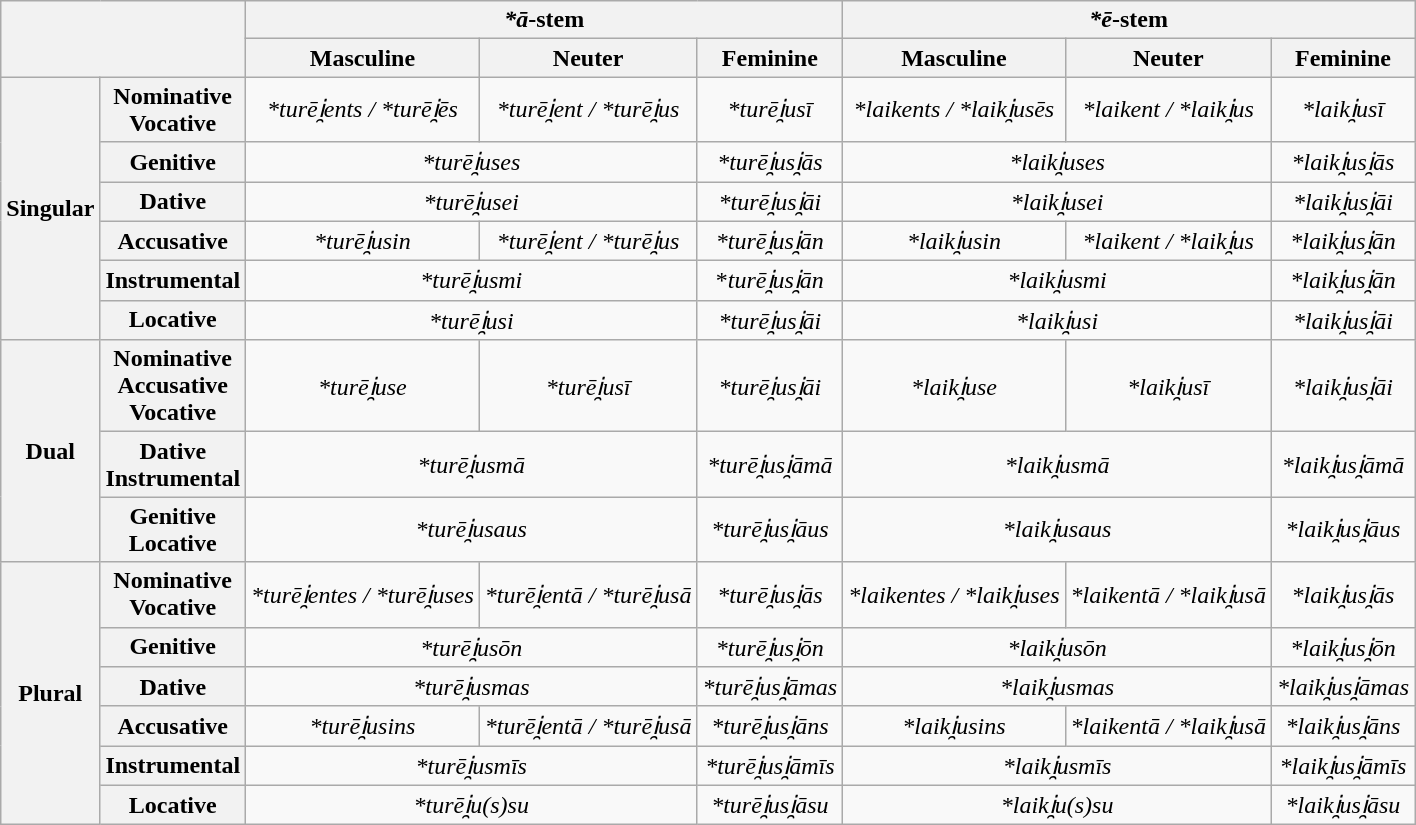<table class="wikitable" style="text-align: center;">
<tr>
<th colspan="2" rowspan="2"></th>
<th colspan="3"><em>*ā</em>-stem</th>
<th colspan="3"><em>*ē</em>-stem</th>
</tr>
<tr>
<th>Masculine</th>
<th>Neuter</th>
<th>Feminine</th>
<th>Masculine</th>
<th>Neuter</th>
<th>Feminine</th>
</tr>
<tr>
<th rowspan="6">Singular</th>
<th>Nominative<br>Vocative</th>
<td><em>*turēi̯ents / *turēi̯ēs</em></td>
<td><em>*turēi̯ent / *turēi̯us</em></td>
<td><em>*turēi̯usī</em></td>
<td><em>*laikents / *laiki̯usēs</em></td>
<td><em>*laikent / *laiki̯us</em></td>
<td><em>*laiki̯usī</em></td>
</tr>
<tr>
<th>Genitive</th>
<td colspan="2"><em>*turēi̯uses</em></td>
<td><em>*turēi̯usi̯ās</em></td>
<td colspan="2"><em>*laiki̯uses</em></td>
<td><em>*laiki̯usi̯ās</em></td>
</tr>
<tr>
<th>Dative</th>
<td colspan="2"><em>*turēi̯usei</em></td>
<td><em>*turēi̯usi̯āi</em></td>
<td colspan="2"><em>*laiki̯usei</em></td>
<td><em>*laiki̯usi̯āi</em></td>
</tr>
<tr>
<th>Accusative</th>
<td><em>*turēi̯usin</em></td>
<td><em>*turēi̯ent / *turēi̯us</em></td>
<td><em>*turēi̯usi̯ān</em></td>
<td><em>*laiki̯usin</em></td>
<td><em>*laikent / *laiki̯us</em></td>
<td><em>*laiki̯usi̯ān</em></td>
</tr>
<tr>
<th>Instrumental</th>
<td colspan="2"><em>*turēi̯usmi</em></td>
<td>*<em>turēi̯usi̯ān</em></td>
<td colspan="2"><em>*laiki̯usmi</em></td>
<td><em>*laiki̯usi̯ān</em></td>
</tr>
<tr>
<th>Locative</th>
<td colspan="2"><em>*turēi̯usi</em></td>
<td><em>*turēi̯usi̯āi</em></td>
<td colspan="2"><em>*laiki̯usi</em></td>
<td><em>*laiki̯usi̯āi</em></td>
</tr>
<tr>
<th rowspan="3">Dual</th>
<th>Nominative<br>Accusative<br>Vocative</th>
<td><em>*turēi̯use</em></td>
<td><em>*turēi̯usī</em></td>
<td><em>*turēi̯usi̯āi</em></td>
<td><em>*laiki̯use</em></td>
<td><em>*laiki̯usī</em></td>
<td><em>*laiki̯usi̯āi</em></td>
</tr>
<tr>
<th>Dative<br>Instrumental</th>
<td colspan="2"><em>*turēi̯usmā</em></td>
<td><em>*turēi̯usi̯āmā</em></td>
<td colspan="2"><em>*laiki̯usmā</em></td>
<td><em>*laiki̯usi̯āmā</em></td>
</tr>
<tr>
<th>Genitive<br>Locative</th>
<td colspan="2"><em>*turēi̯usaus</em></td>
<td><em>*turēi̯usi̯āus</em></td>
<td colspan="2"><em>*laiki̯usaus</em></td>
<td><em>*laiki̯usi̯āus</em></td>
</tr>
<tr>
<th rowspan="6">Plural</th>
<th>Nominative<br>Vocative</th>
<td><em>*turēi̯entes / *turēi̯uses</em></td>
<td><em>*turēi̯entā / *turēi̯usā</em></td>
<td><em>*turēi̯usi̯ās</em></td>
<td><em>*laikentes / *laiki̯uses</em></td>
<td><em>*laikentā / *laiki̯usā</em></td>
<td><em>*laiki̯usi̯ās</em></td>
</tr>
<tr>
<th>Genitive</th>
<td colspan="2"><em>*turēi̯usōn</em></td>
<td><em>*turēi̯usi̯ōn</em></td>
<td colspan="2"><em>*laiki̯usōn</em></td>
<td><em>*laiki̯usi̯ōn</em></td>
</tr>
<tr>
<th>Dative</th>
<td colspan="2"><em>*turēi̯usmas</em></td>
<td><em>*turēi̯usi̯āmas</em></td>
<td colspan="2"><em>*laiki̯usmas</em></td>
<td><em>*laiki̯usi̯āmas</em></td>
</tr>
<tr>
<th>Accusative</th>
<td><em>*turēi̯usins</em></td>
<td><em>*turēi̯entā / *turēi̯usā</em></td>
<td><em>*turēi̯usi̯āns</em></td>
<td><em>*laiki̯usins</em></td>
<td><em>*laikentā / *laiki̯usā</em></td>
<td><em>*laiki̯usi̯āns</em></td>
</tr>
<tr>
<th>Instrumental</th>
<td colspan="2"><em>*turēi̯usmīs</em></td>
<td><em>*turēi̯usi̯āmīs</em></td>
<td colspan="2"><em>*laiki̯usmīs</em></td>
<td><em>*laiki̯usi̯āmīs</em></td>
</tr>
<tr>
<th>Locative</th>
<td colspan="2"><em>*turēi̯u(s)su</em></td>
<td><em>*turēi̯usi̯āsu</em></td>
<td colspan="2"><em>*laiki̯u(s)su</em></td>
<td><em>*laiki̯usi̯āsu</em></td>
</tr>
</table>
